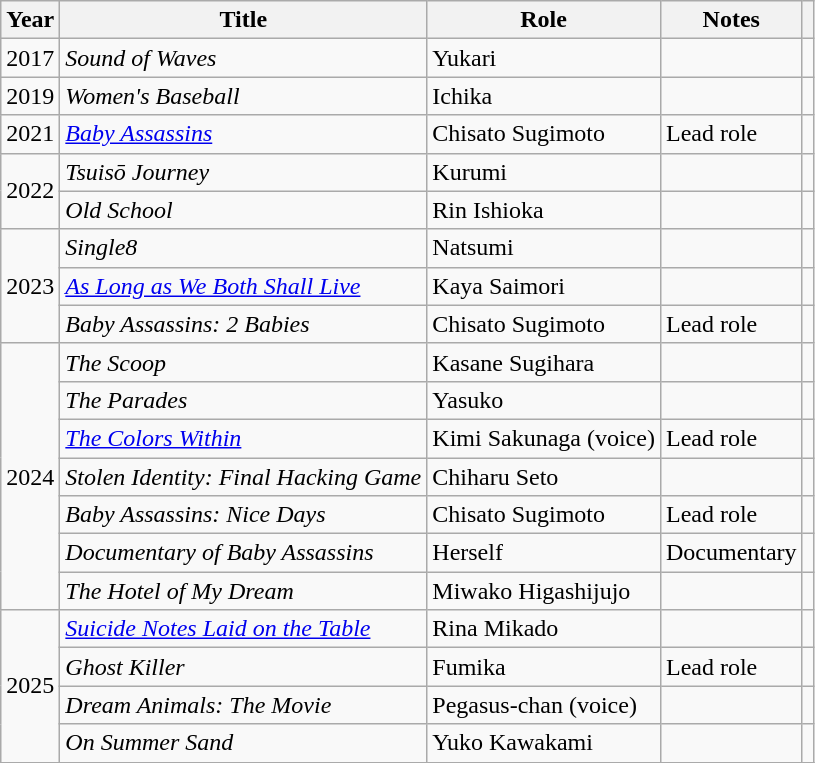<table class="wikitable">
<tr>
<th>Year</th>
<th>Title</th>
<th>Role</th>
<th>Notes</th>
<th></th>
</tr>
<tr>
<td>2017</td>
<td><em>Sound of Waves</em></td>
<td>Yukari</td>
<td></td>
<td></td>
</tr>
<tr>
<td>2019</td>
<td><em>Women's Baseball</em></td>
<td>Ichika</td>
<td></td>
<td></td>
</tr>
<tr>
<td>2021</td>
<td><em><a href='#'>Baby Assassins</a></em></td>
<td>Chisato Sugimoto</td>
<td>Lead role</td>
<td></td>
</tr>
<tr>
<td rowspan="2">2022</td>
<td><em>Tsuisō Journey</em></td>
<td>Kurumi</td>
<td></td>
<td></td>
</tr>
<tr>
<td><em>Old School</em></td>
<td>Rin Ishioka</td>
<td></td>
<td></td>
</tr>
<tr>
<td rowspan="3">2023</td>
<td><em>Single8</em></td>
<td>Natsumi</td>
<td></td>
<td></td>
</tr>
<tr>
<td><em><a href='#'>As Long as We Both Shall Live</a></em></td>
<td>Kaya Saimori</td>
<td></td>
<td></td>
</tr>
<tr>
<td><em>Baby Assassins: 2 Babies</em></td>
<td>Chisato Sugimoto</td>
<td>Lead role</td>
<td></td>
</tr>
<tr>
<td rowspan="7">2024</td>
<td><em>The Scoop</em></td>
<td>Kasane Sugihara</td>
<td></td>
<td></td>
</tr>
<tr>
<td><em>The Parades</em></td>
<td>Yasuko</td>
<td></td>
<td></td>
</tr>
<tr>
<td><em><a href='#'>The Colors Within</a></em></td>
<td>Kimi Sakunaga (voice)</td>
<td>Lead role</td>
<td></td>
</tr>
<tr>
<td><em>Stolen Identity: Final Hacking Game</em></td>
<td>Chiharu Seto</td>
<td></td>
<td></td>
</tr>
<tr>
<td><em>Baby Assassins: Nice Days</em></td>
<td>Chisato Sugimoto</td>
<td>Lead role</td>
<td></td>
</tr>
<tr>
<td><em>Documentary of Baby Assassins</em></td>
<td>Herself</td>
<td>Documentary</td>
<td></td>
</tr>
<tr>
<td><em>The Hotel of My Dream</em></td>
<td>Miwako Higashijujo</td>
<td></td>
<td></td>
</tr>
<tr>
<td rowspan="4">2025</td>
<td><em><a href='#'>Suicide Notes Laid on the Table</a></em></td>
<td>Rina Mikado</td>
<td></td>
<td></td>
</tr>
<tr>
<td><em>Ghost Killer</em></td>
<td>Fumika</td>
<td>Lead role</td>
<td></td>
</tr>
<tr>
<td><em>Dream Animals: The Movie</em></td>
<td>Pegasus-chan (voice)</td>
<td></td>
<td></td>
</tr>
<tr>
<td><em>On Summer Sand</em></td>
<td>Yuko Kawakami</td>
<td></td>
<td></td>
</tr>
<tr>
</tr>
</table>
